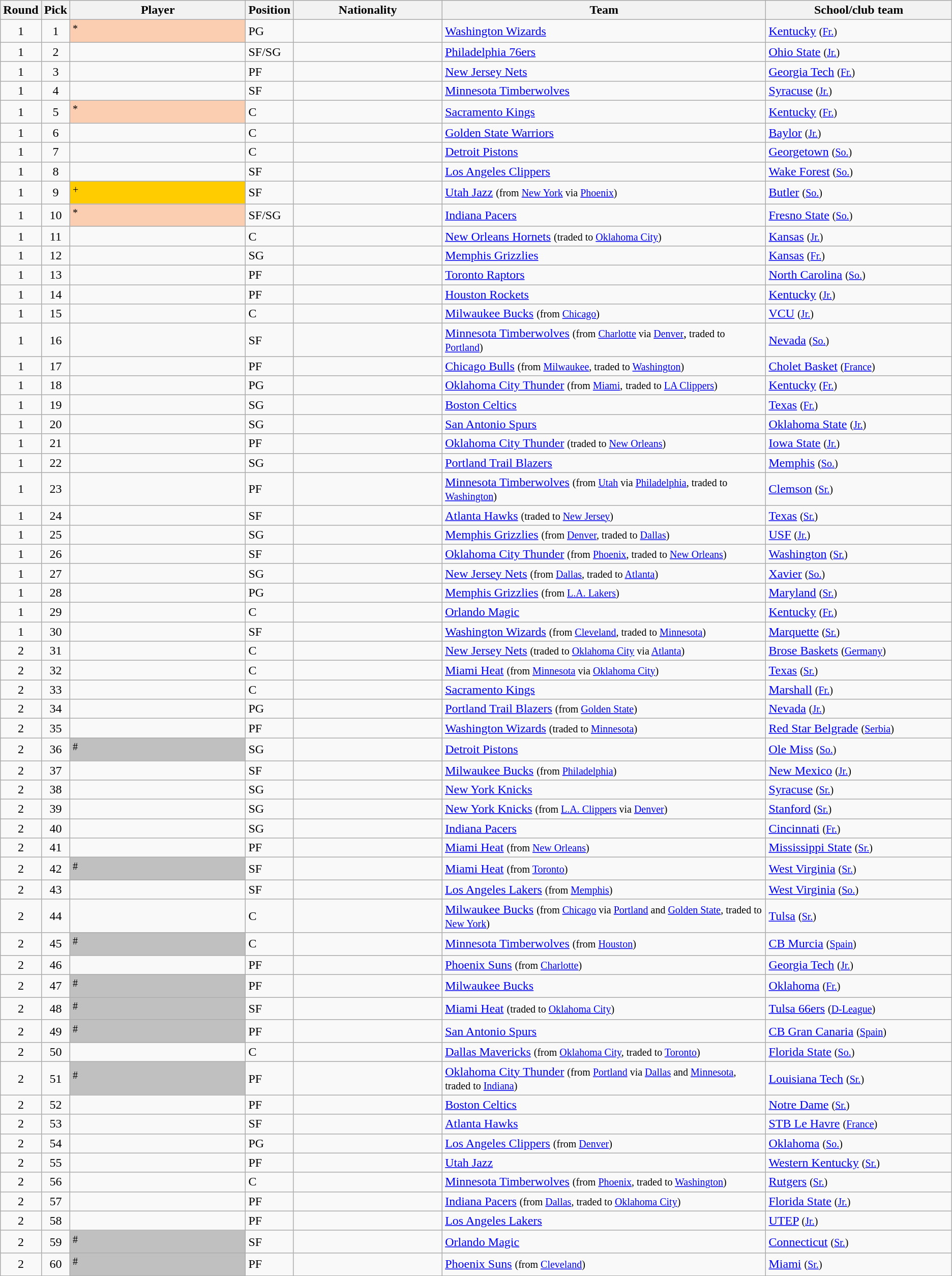<table class="wikitable sortable sortable">
<tr>
<th style="width:1%;">Round</th>
<th style="width:1%;">Pick</th>
<th style="width:19%;">Player</th>
<th style="width:1%;">Position</th>
<th style="width:16%;">Nationality</th>
<th style="width:35%;">Team</th>
<th style="width:20%;">School/club team</th>
</tr>
<tr>
<td align=center>1</td>
<td align=center>1</td>
<td bgcolor="#FBCEB1"><sup>*</sup></td>
<td>PG</td>
<td></td>
<td><a href='#'>Washington Wizards</a></td>
<td><a href='#'>Kentucky</a> <small>(<a href='#'>Fr.</a>)</small></td>
</tr>
<tr>
<td align=center>1</td>
<td align=center>2</td>
<td></td>
<td>SF/SG</td>
<td></td>
<td><a href='#'>Philadelphia 76ers</a></td>
<td><a href='#'>Ohio State</a> <small>(<a href='#'>Jr.</a>)</small></td>
</tr>
<tr>
<td align=center>1</td>
<td align=center>3</td>
<td></td>
<td>PF</td>
<td></td>
<td><a href='#'>New Jersey Nets</a></td>
<td><a href='#'>Georgia Tech</a> <small>(<a href='#'>Fr.</a>)</small></td>
</tr>
<tr>
<td align=center>1</td>
<td align=center>4</td>
<td></td>
<td>SF</td>
<td></td>
<td><a href='#'>Minnesota Timberwolves</a></td>
<td><a href='#'>Syracuse</a> <small>(<a href='#'>Jr.</a>)</small></td>
</tr>
<tr>
<td align=center>1</td>
<td align=center>5</td>
<td bgcolor="#fbceb1"><sup>*</sup></td>
<td>C</td>
<td></td>
<td><a href='#'>Sacramento Kings</a></td>
<td><a href='#'>Kentucky</a> <small>(<a href='#'>Fr.</a>)</small></td>
</tr>
<tr>
<td align=center>1</td>
<td align=center>6</td>
<td></td>
<td>C</td>
<td> <br> </td>
<td><a href='#'>Golden State Warriors</a></td>
<td><a href='#'>Baylor</a> <small>(<a href='#'>Jr.</a>)</small></td>
</tr>
<tr>
<td align=center>1</td>
<td align=center>7</td>
<td></td>
<td>C</td>
<td></td>
<td><a href='#'>Detroit Pistons</a></td>
<td><a href='#'>Georgetown</a> <small>(<a href='#'>So.</a>)</small></td>
</tr>
<tr>
<td align=center>1</td>
<td align=center>8</td>
<td></td>
<td>SF</td>
<td><br></td>
<td><a href='#'>Los Angeles Clippers</a></td>
<td><a href='#'>Wake Forest</a> <small>(<a href='#'>So.</a>)</small></td>
</tr>
<tr>
<td align=center>1</td>
<td align=center>9</td>
<td style="background:#FFCC00;"><sup>+</sup></td>
<td>SF</td>
<td></td>
<td><a href='#'>Utah Jazz</a> <small>(from <a href='#'>New York</a> via <a href='#'>Phoenix</a>)</small></td>
<td><a href='#'>Butler</a> <small>(<a href='#'>So.</a>)</small></td>
</tr>
<tr>
<td align=center>1</td>
<td align=center>10</td>
<td style="background:#fbceb1;"><sup>*</sup></td>
<td>SF/SG</td>
<td></td>
<td><a href='#'>Indiana Pacers</a></td>
<td><a href='#'>Fresno State</a> <small>(<a href='#'>So.</a>)</small></td>
</tr>
<tr>
<td align=center>1</td>
<td align=center>11</td>
<td></td>
<td>C</td>
<td></td>
<td><a href='#'>New Orleans Hornets</a> <small>(traded to <a href='#'>Oklahoma City</a>)</small></td>
<td><a href='#'>Kansas</a> <small>(<a href='#'>Jr.</a>)</small></td>
</tr>
<tr>
<td align=center>1</td>
<td align=center>12</td>
<td></td>
<td>SG</td>
<td></td>
<td><a href='#'>Memphis Grizzlies</a></td>
<td><a href='#'>Kansas</a> <small>(<a href='#'>Fr.</a>)</small></td>
</tr>
<tr>
<td align=center>1</td>
<td align=center>13</td>
<td></td>
<td>PF</td>
<td></td>
<td><a href='#'>Toronto Raptors</a></td>
<td><a href='#'>North Carolina</a> <small>(<a href='#'>So.</a>)</small></td>
</tr>
<tr>
<td align=center>1</td>
<td align=center>14</td>
<td></td>
<td>PF</td>
<td></td>
<td><a href='#'>Houston Rockets</a></td>
<td><a href='#'>Kentucky</a> <small>(<a href='#'>Jr.</a>)</small></td>
</tr>
<tr>
<td align=center>1</td>
<td align=center>15</td>
<td></td>
<td>C</td>
<td></td>
<td><a href='#'>Milwaukee Bucks</a> <small>(from <a href='#'>Chicago</a>)</small></td>
<td><a href='#'>VCU</a> <small> (<a href='#'>Jr.</a>)</small></td>
</tr>
<tr>
<td align=center>1</td>
<td align=center>16</td>
<td></td>
<td>SF</td>
<td></td>
<td><a href='#'>Minnesota Timberwolves</a> <small>(from <a href='#'>Charlotte</a> via <a href='#'>Denver</a></small>,<small> traded to <a href='#'>Portland</a>)</small></td>
<td><a href='#'>Nevada</a> <small> (<a href='#'>So.</a>)</small></td>
</tr>
<tr>
<td align=center>1</td>
<td align=center>17</td>
<td></td>
<td>PF</td>
<td></td>
<td><a href='#'>Chicago Bulls</a> <small>(from <a href='#'>Milwaukee</a>,</small><small> traded to <a href='#'>Washington</a>)</small></td>
<td><a href='#'>Cholet Basket</a> <small>(<a href='#'>France</a>)</small></td>
</tr>
<tr>
<td align=center>1</td>
<td align=center>18</td>
<td></td>
<td>PG</td>
<td></td>
<td><a href='#'>Oklahoma City Thunder</a> <small>(from <a href='#'>Miami</a>,</small> <small>traded to <a href='#'>LA Clippers</a>)</small></td>
<td><a href='#'>Kentucky</a> <small> (<a href='#'>Fr.</a>)</small></td>
</tr>
<tr>
<td align=center>1</td>
<td align=center>19</td>
<td></td>
<td>SG</td>
<td></td>
<td><a href='#'>Boston Celtics</a></td>
<td><a href='#'>Texas</a> <small> (<a href='#'>Fr.</a>)</small></td>
</tr>
<tr>
<td align=center>1</td>
<td align=center>20</td>
<td></td>
<td>SG</td>
<td></td>
<td><a href='#'>San Antonio Spurs</a></td>
<td><a href='#'>Oklahoma State</a> <small> (<a href='#'>Jr.</a>)</small></td>
</tr>
<tr>
<td align=center>1</td>
<td align=center>21</td>
<td></td>
<td>PF</td>
<td></td>
<td><a href='#'>Oklahoma City Thunder</a> <small>(traded to <a href='#'>New Orleans</a>)</small></td>
<td><a href='#'>Iowa State</a> <small> (<a href='#'>Jr.</a>)</small></td>
</tr>
<tr>
<td align=center>1</td>
<td align=center>22</td>
<td></td>
<td>SG</td>
<td></td>
<td><a href='#'>Portland Trail Blazers</a></td>
<td><a href='#'>Memphis</a> <small> (<a href='#'>So.</a>)</small></td>
</tr>
<tr>
<td align=center>1</td>
<td align=center>23</td>
<td></td>
<td>PF</td>
<td></td>
<td><a href='#'>Minnesota Timberwolves</a> <small>(from <a href='#'>Utah</a> via <a href='#'>Philadelphia</a>,</small><small> traded to <a href='#'>Washington</a>)</small></td>
<td><a href='#'>Clemson</a> <small> (<a href='#'>Sr.</a>)</small></td>
</tr>
<tr>
<td align=center>1</td>
<td align=center>24</td>
<td></td>
<td>SF</td>
<td></td>
<td><a href='#'>Atlanta Hawks</a> <small>(traded to <a href='#'>New Jersey</a>)</small></td>
<td><a href='#'>Texas</a> <small> (<a href='#'>Sr.</a>)</small></td>
</tr>
<tr>
<td align=center>1</td>
<td align=center>25</td>
<td></td>
<td>SG</td>
<td></td>
<td><a href='#'>Memphis Grizzlies</a> <small>(from <a href='#'>Denver</a>,</small><small> traded to <a href='#'>Dallas</a>)</small></td>
<td><a href='#'>USF</a> <small> (<a href='#'>Jr.</a>)</small></td>
</tr>
<tr>
<td align=center>1</td>
<td align=center>26</td>
<td></td>
<td>SF</td>
<td></td>
<td><a href='#'>Oklahoma City Thunder</a> <small>(from <a href='#'>Phoenix</a>,</small><small> traded to <a href='#'>New Orleans</a>)</small></td>
<td><a href='#'>Washington</a> <small> (<a href='#'>Sr.</a>)</small></td>
</tr>
<tr>
<td align=center>1</td>
<td align=center>27</td>
<td></td>
<td>SG</td>
<td></td>
<td><a href='#'>New Jersey Nets</a> <small>(from <a href='#'>Dallas</a>,</small><small> traded to <a href='#'>Atlanta</a>)</small></td>
<td><a href='#'>Xavier</a> <small>(<a href='#'>So.</a>)</small></td>
</tr>
<tr>
<td align=center>1</td>
<td align=center>28</td>
<td></td>
<td>PG</td>
<td></td>
<td><a href='#'>Memphis Grizzlies</a> <small>(from <a href='#'>L.A. Lakers</a>)</small></td>
<td><a href='#'>Maryland</a> <small> (<a href='#'>Sr.</a>)</small></td>
</tr>
<tr>
<td align=center>1</td>
<td align=center>29</td>
<td></td>
<td>C</td>
<td></td>
<td><a href='#'>Orlando Magic</a></td>
<td><a href='#'>Kentucky</a> <small> (<a href='#'>Fr.</a>)</small></td>
</tr>
<tr>
<td align=center>1</td>
<td align=center>30</td>
<td></td>
<td>SF</td>
<td></td>
<td><a href='#'>Washington Wizards</a> <small>(from <a href='#'>Cleveland</a>,</small><small> traded to <a href='#'>Minnesota</a>)</small></td>
<td><a href='#'>Marquette</a> <small> (<a href='#'>Sr.</a>)</small></td>
</tr>
<tr>
<td align=center>2</td>
<td align=center>31</td>
<td></td>
<td>C</td>
<td></td>
<td><a href='#'>New Jersey Nets</a> <small>(traded to <a href='#'>Oklahoma City</a> via <a href='#'>Atlanta</a>)</small></td>
<td><a href='#'>Brose Baskets</a> <small> (<a href='#'>Germany</a>)</small></td>
</tr>
<tr>
<td align=center>2</td>
<td align=center>32</td>
<td></td>
<td>C</td>
<td></td>
<td><a href='#'>Miami Heat</a> <small>(from <a href='#'>Minnesota</a> via <a href='#'>Oklahoma City</a>)</small></td>
<td><a href='#'>Texas</a> <small> (<a href='#'>Sr.</a>)</small></td>
</tr>
<tr>
<td align=center>2</td>
<td align=center>33</td>
<td></td>
<td>C</td>
<td></td>
<td><a href='#'>Sacramento Kings</a></td>
<td><a href='#'>Marshall</a> <small> (<a href='#'>Fr.</a>)</small></td>
</tr>
<tr>
<td align=center>2</td>
<td align=center>34</td>
<td></td>
<td>PG</td>
<td></td>
<td><a href='#'>Portland Trail Blazers</a> <small>(from <a href='#'>Golden State</a>)</small></td>
<td><a href='#'>Nevada</a> <small>(<a href='#'>Jr.</a>)</small></td>
</tr>
<tr>
<td align=center>2</td>
<td align=center>35</td>
<td></td>
<td>PF</td>
<td></td>
<td><a href='#'>Washington Wizards</a> <small>(traded to <a href='#'>Minnesota</a>)</small></td>
<td><a href='#'>Red Star Belgrade</a> <small>(<a href='#'>Serbia</a>)</small></td>
</tr>
<tr>
<td align=center>2</td>
<td align=center>36</td>
<td style="background:silver; width:5%;"><sup>#</sup></td>
<td>SG</td>
<td></td>
<td><a href='#'>Detroit Pistons</a></td>
<td><a href='#'>Ole Miss</a> <small>(<a href='#'>So.</a>)</small></td>
</tr>
<tr>
<td align=center>2</td>
<td align=center>37</td>
<td></td>
<td>SF</td>
<td></td>
<td><a href='#'>Milwaukee Bucks</a> <small>(from <a href='#'>Philadelphia</a>)</small></td>
<td><a href='#'>New Mexico</a> <small>(<a href='#'>Jr.</a>)</small></td>
</tr>
<tr>
<td align=center>2</td>
<td align=center>38</td>
<td></td>
<td>SG</td>
<td></td>
<td><a href='#'>New York Knicks</a></td>
<td><a href='#'>Syracuse</a> <small>(<a href='#'>Sr.</a>)</small></td>
</tr>
<tr>
<td align=center>2</td>
<td align=center>39</td>
<td></td>
<td>SG</td>
<td></td>
<td><a href='#'>New York Knicks</a> <small>(from <a href='#'>L.A. Clippers</a> via <a href='#'>Denver</a>)</small></td>
<td><a href='#'>Stanford</a> <small>(<a href='#'>Sr.</a>)</small></td>
</tr>
<tr>
<td align=center>2</td>
<td align=center>40</td>
<td></td>
<td>SG</td>
<td></td>
<td><a href='#'>Indiana Pacers</a></td>
<td><a href='#'>Cincinnati</a> <small>(<a href='#'>Fr.</a>)</small></td>
</tr>
<tr>
<td align=center>2</td>
<td align=center>41</td>
<td></td>
<td>PF</td>
<td></td>
<td><a href='#'>Miami Heat</a> <small>(from <a href='#'>New Orleans</a>)</small></td>
<td><a href='#'>Mississippi State</a> <small>(<a href='#'>Sr.</a>)</small></td>
</tr>
<tr>
<td align=center>2</td>
<td align=center>42</td>
<td style="background:silver; width:5%;"><sup>#</sup></td>
<td>SF</td>
<td></td>
<td><a href='#'>Miami Heat</a> <small>(from <a href='#'>Toronto</a>)</small></td>
<td><a href='#'>West Virginia</a> <small>(<a href='#'>Sr.</a>)</small></td>
</tr>
<tr>
<td align=center>2</td>
<td align=center>43</td>
<td></td>
<td>SF</td>
<td></td>
<td><a href='#'>Los Angeles Lakers</a> <small>(from <a href='#'>Memphis</a>)</small></td>
<td><a href='#'>West Virginia</a> <small>(<a href='#'>So.</a>)</small></td>
</tr>
<tr>
<td align=center>2</td>
<td align=center>44</td>
<td></td>
<td>C</td>
<td></td>
<td><a href='#'>Milwaukee Bucks</a> <small>(from <a href='#'>Chicago</a> via <a href='#'>Portland</a> and <a href='#'>Golden State</a>,</small><small> traded to <a href='#'>New York</a>)</small></td>
<td><a href='#'>Tulsa</a> <small>(<a href='#'>Sr.</a>)</small></td>
</tr>
<tr>
<td align=center>2</td>
<td align=center>45</td>
<td style="background:silver; width:5%;"><sup>#</sup></td>
<td>C</td>
<td></td>
<td><a href='#'>Minnesota Timberwolves</a> <small>(from <a href='#'>Houston</a>)</small></td>
<td><a href='#'>CB Murcia</a> <small>(<a href='#'>Spain</a>)</small></td>
</tr>
<tr>
<td align=center>2</td>
<td align=center>46</td>
<td></td>
<td>PF</td>
<td></td>
<td><a href='#'>Phoenix Suns</a> <small>(from <a href='#'>Charlotte</a>)</small></td>
<td><a href='#'>Georgia Tech</a> <small>(<a href='#'>Jr.</a>)</small></td>
</tr>
<tr>
<td align=center>2</td>
<td align=center>47</td>
<td style="background:silver; width:5%;"><sup>#</sup></td>
<td>PF</td>
<td></td>
<td><a href='#'>Milwaukee Bucks</a></td>
<td><a href='#'>Oklahoma</a> <small>(<a href='#'>Fr.</a>)</small></td>
</tr>
<tr>
<td align=center>2</td>
<td align=center>48</td>
<td style="background:silver; width:5%;"><sup>#</sup></td>
<td>SF</td>
<td></td>
<td><a href='#'>Miami Heat</a> <small>(traded to <a href='#'>Oklahoma City</a>)</small></td>
<td><a href='#'>Tulsa 66ers</a> <small>(<a href='#'>D-League</a>)</small></td>
</tr>
<tr>
<td align=center>2</td>
<td align=center>49</td>
<td style="background:silver; width:5%;"><sup>#</sup></td>
<td>PF</td>
<td></td>
<td><a href='#'>San Antonio Spurs</a></td>
<td><a href='#'>CB Gran Canaria</a> <small>(<a href='#'>Spain</a>)</small></td>
</tr>
<tr>
<td align=center>2</td>
<td align=center>50</td>
<td></td>
<td>C</td>
<td></td>
<td><a href='#'>Dallas Mavericks</a> <small>(from <a href='#'>Oklahoma City</a>,</small><small> traded to <a href='#'>Toronto</a>)</small></td>
<td><a href='#'>Florida State</a> <small>(<a href='#'>So.</a>)</small></td>
</tr>
<tr>
<td align=center>2</td>
<td align=center>51</td>
<td style="background:silver; width:5%;"><sup>#</sup></td>
<td>PF</td>
<td></td>
<td><a href='#'>Oklahoma City Thunder</a> <small>(from <a href='#'>Portland</a> via <a href='#'>Dallas</a> and <a href='#'>Minnesota</a>,</small><small> traded to <a href='#'>Indiana</a>)</small></td>
<td><a href='#'>Louisiana Tech</a> <small>(<a href='#'>Sr.</a>)</small></td>
</tr>
<tr>
<td align=center>2</td>
<td align=center>52</td>
<td></td>
<td>PF</td>
<td></td>
<td><a href='#'>Boston Celtics</a></td>
<td><a href='#'>Notre Dame</a> <small>(<a href='#'>Sr.</a>)</small></td>
</tr>
<tr>
<td align=center>2</td>
<td align=center>53</td>
<td></td>
<td>SF</td>
<td></td>
<td><a href='#'>Atlanta Hawks</a></td>
<td><a href='#'>STB Le Havre</a> <small>(<a href='#'>France</a>)</small></td>
</tr>
<tr>
<td align=center>2</td>
<td align=center>54</td>
<td></td>
<td>PG</td>
<td></td>
<td><a href='#'>Los Angeles Clippers</a> <small>(from <a href='#'>Denver</a>)</small></td>
<td><a href='#'>Oklahoma</a> <small>(<a href='#'>So.</a>)</small></td>
</tr>
<tr>
<td align=center>2</td>
<td align=center>55</td>
<td></td>
<td>PF</td>
<td></td>
<td><a href='#'>Utah Jazz</a></td>
<td><a href='#'>Western Kentucky</a> <small>(<a href='#'>Sr.</a>)</small></td>
</tr>
<tr>
<td align=center>2</td>
<td align=center>56</td>
<td></td>
<td>C</td>
<td></td>
<td><a href='#'>Minnesota Timberwolves</a> <small>(from <a href='#'>Phoenix</a>,</small><small> traded to <a href='#'>Washington</a>)</small></td>
<td><a href='#'>Rutgers</a> <small>(<a href='#'>Sr.</a>)</small></td>
</tr>
<tr>
<td align=center>2</td>
<td align=center>57</td>
<td></td>
<td>PF</td>
<td></td>
<td><a href='#'>Indiana Pacers</a> <small>(from <a href='#'>Dallas</a>,</small><small> traded to <a href='#'>Oklahoma City</a>)</small></td>
<td><a href='#'>Florida State</a> <small>(<a href='#'>Jr.</a>)</small></td>
</tr>
<tr>
<td align=center>2</td>
<td align=center>58</td>
<td></td>
<td>PF</td>
<td></td>
<td><a href='#'>Los Angeles Lakers</a></td>
<td><a href='#'>UTEP</a> <small>(<a href='#'>Jr.</a>)</small></td>
</tr>
<tr>
<td align=center>2</td>
<td align=center>59</td>
<td style="background:silver; width:5%;"><sup>#</sup></td>
<td>SF</td>
<td></td>
<td><a href='#'>Orlando Magic</a></td>
<td><a href='#'>Connecticut</a> <small>(<a href='#'>Sr.</a>)</small></td>
</tr>
<tr>
<td align=center>2</td>
<td align=center>60</td>
<td style="background:silver; width:5%;"><sup>#</sup></td>
<td>PF</td>
<td></td>
<td><a href='#'>Phoenix Suns</a> <small>(from <a href='#'>Cleveland</a>)</small></td>
<td><a href='#'>Miami</a> <small>(<a href='#'>Sr.</a>)</small></td>
</tr>
</table>
